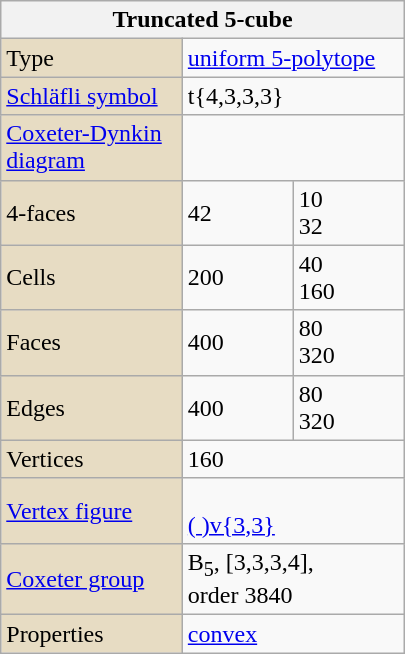<table class="wikitable" align="right" style="margin-left:10px" width="270">
<tr>
<th bgcolor=#e7dcc3 colspan=3>Truncated 5-cube</th>
</tr>
<tr>
<td style="width:45%" bgcolor=#e7dcc3>Type</td>
<td colspan=2><a href='#'>uniform 5-polytope</a></td>
</tr>
<tr>
<td bgcolor=#e7dcc3><a href='#'>Schläfli symbol</a></td>
<td colspan=2>t{4,3,3,3}</td>
</tr>
<tr>
<td bgcolor=#e7dcc3><a href='#'>Coxeter-Dynkin diagram</a></td>
<td colspan=2></td>
</tr>
<tr>
<td bgcolor=#e7dcc3>4-faces</td>
<td>42</td>
<td>10  <br>32  </td>
</tr>
<tr>
<td bgcolor=#e7dcc3>Cells</td>
<td>200</td>
<td>40  <br>160  </td>
</tr>
<tr>
<td bgcolor=#e7dcc3>Faces</td>
<td>400</td>
<td>80  <br>320  </td>
</tr>
<tr>
<td bgcolor=#e7dcc3>Edges</td>
<td>400</td>
<td>80 <br>320 </td>
</tr>
<tr>
<td bgcolor=#e7dcc3>Vertices</td>
<td colspan=2>160</td>
</tr>
<tr>
<td bgcolor=#e7dcc3><a href='#'>Vertex figure</a></td>
<td colspan=2><br><a href='#'>( )v{3,3}</a></td>
</tr>
<tr>
<td bgcolor=#e7dcc3><a href='#'>Coxeter group</a></td>
<td colspan=2>B<sub>5</sub>, [3,3,3,4], order 3840</td>
</tr>
<tr>
<td bgcolor=#e7dcc3>Properties</td>
<td colspan=2><a href='#'>convex</a></td>
</tr>
</table>
